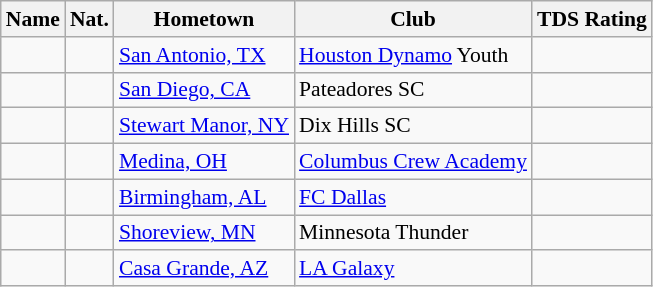<table class="wikitable" style="font-size:90%;" border="1">
<tr>
<th>Name</th>
<th>Nat.</th>
<th>Hometown</th>
<th>Club</th>
<th>TDS Rating</th>
</tr>
<tr>
<td></td>
<td></td>
<td><a href='#'>San Antonio, TX</a></td>
<td><a href='#'>Houston Dynamo</a> Youth</td>
<td></td>
</tr>
<tr>
<td></td>
<td></td>
<td><a href='#'>San Diego, CA</a></td>
<td>Pateadores SC</td>
<td></td>
</tr>
<tr>
<td></td>
<td></td>
<td><a href='#'>Stewart Manor, NY</a></td>
<td>Dix Hills SC</td>
<td></td>
</tr>
<tr>
<td></td>
<td></td>
<td><a href='#'>Medina, OH</a></td>
<td><a href='#'>Columbus Crew Academy</a></td>
<td></td>
</tr>
<tr>
<td></td>
<td></td>
<td><a href='#'>Birmingham, AL</a></td>
<td><a href='#'>FC Dallas</a></td>
<td></td>
</tr>
<tr>
<td></td>
<td></td>
<td><a href='#'>Shoreview, MN</a></td>
<td>Minnesota Thunder</td>
<td></td>
</tr>
<tr>
<td></td>
<td></td>
<td><a href='#'>Casa Grande, AZ</a></td>
<td><a href='#'>LA Galaxy</a></td>
<td></td>
</tr>
</table>
